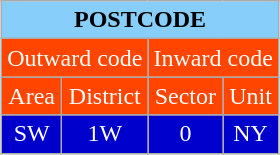<table class="wikitable" style="text-align: center; margin: 0 auto;">
<tr>
<th style="background:#87cefa; color: black;" colspan=4>POSTCODE</th>
</tr>
<tr style="background:#ff4500; color: white;">
<td colspan=2>Outward code</td>
<td colspan=2>Inward code</td>
</tr>
<tr style="background:#ff4500; color: white;">
<td>Area</td>
<td>District</td>
<td>Sector</td>
<td>Unit</td>
</tr>
<tr style="background:#0000cd; color: white;">
<td>SW</td>
<td>1W</td>
<td>0</td>
<td>NY</td>
</tr>
</table>
